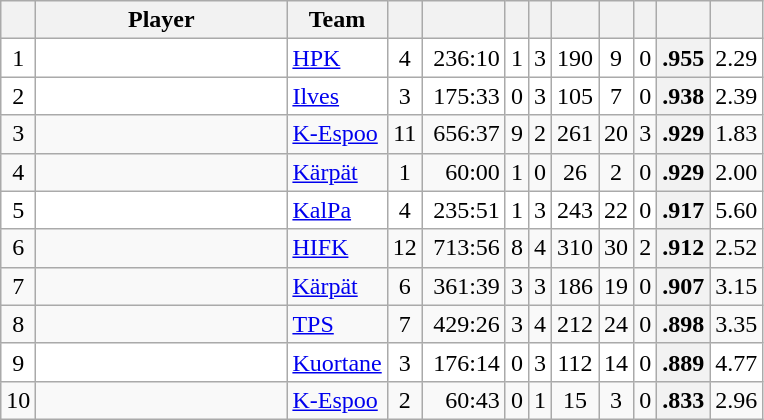<table class="wikitable sortable" style="text-align: center">
<tr>
<th></th>
<th style="width: 10em;">Player</th>
<th>Team</th>
<th></th>
<th style="width: 3em;"></th>
<th></th>
<th></th>
<th></th>
<th></th>
<th></th>
<th></th>
<th></th>
</tr>
<tr style="background:white">
<td>1</td>
<td style="text-align:left;"></td>
<td style="text-align:left;"><a href='#'>HPK</a></td>
<td>4</td>
<td style="text-align:right;">236:10</td>
<td>1</td>
<td>3</td>
<td>190</td>
<td>9</td>
<td>0</td>
<th>.955</th>
<td>2.29</td>
</tr>
<tr style="background:white">
<td>2</td>
<td style="text-align:left;"></td>
<td style="text-align:left;"><a href='#'>Ilves</a></td>
<td>3</td>
<td style="text-align:right;">175:33</td>
<td>0</td>
<td>3</td>
<td>105</td>
<td>7</td>
<td>0</td>
<th>.938</th>
<td>2.39</td>
</tr>
<tr>
<td>3</td>
<td style="text-align:left;"></td>
<td style="text-align:left;"><a href='#'>K-Espoo</a></td>
<td>11</td>
<td style="text-align:right;">656:37</td>
<td>9</td>
<td>2</td>
<td>261</td>
<td>20</td>
<td>3</td>
<th>.929</th>
<td>1.83</td>
</tr>
<tr>
<td>4</td>
<td style="text-align:left;"></td>
<td style="text-align:left;"><a href='#'>Kärpät</a></td>
<td>1</td>
<td style="text-align:right;">60:00</td>
<td>1</td>
<td>0</td>
<td>26</td>
<td>2</td>
<td>0</td>
<th>.929</th>
<td>2.00</td>
</tr>
<tr style="background:white">
<td>5</td>
<td style="text-align:left;"></td>
<td style="text-align:left;"><a href='#'>KalPa</a></td>
<td>4</td>
<td style="text-align:right;">235:51</td>
<td>1</td>
<td>3</td>
<td>243</td>
<td>22</td>
<td>0</td>
<th>.917</th>
<td>5.60</td>
</tr>
<tr>
<td>6</td>
<td style="text-align:left;"></td>
<td style="text-align:left;"><a href='#'>HIFK</a></td>
<td>12</td>
<td style="text-align:right;">713:56</td>
<td>8</td>
<td>4</td>
<td>310</td>
<td>30</td>
<td>2</td>
<th>.912</th>
<td>2.52</td>
</tr>
<tr>
<td>7</td>
<td style="text-align:left;"></td>
<td style="text-align:left;"><a href='#'>Kärpät</a></td>
<td>6</td>
<td style="text-align:right;">361:39</td>
<td>3</td>
<td>3</td>
<td>186</td>
<td>19</td>
<td>0</td>
<th>.907</th>
<td>3.15</td>
</tr>
<tr>
<td>8</td>
<td style="text-align:left;"></td>
<td style="text-align:left;"><a href='#'>TPS</a></td>
<td>7</td>
<td style="text-align:right;">429:26</td>
<td>3</td>
<td>4</td>
<td>212</td>
<td>24</td>
<td>0</td>
<th>.898</th>
<td>3.35</td>
</tr>
<tr style="background:white">
<td>9</td>
<td style="text-align:left;"></td>
<td style="text-align:left;"><a href='#'>Kuortane</a></td>
<td>3</td>
<td style="text-align:right;">176:14</td>
<td>0</td>
<td>3</td>
<td>112</td>
<td>14</td>
<td>0</td>
<th>.889</th>
<td>4.77</td>
</tr>
<tr>
<td>10</td>
<td style="text-align:left;"></td>
<td style="text-align:left;"><a href='#'>K-Espoo</a></td>
<td>2</td>
<td style="text-align:right;">60:43</td>
<td>0</td>
<td>1</td>
<td>15</td>
<td>3</td>
<td>0</td>
<th>.833</th>
<td>2.96</td>
</tr>
</table>
